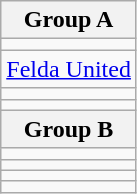<table class="wikitable" style="text-align: centre;">
<tr>
<th>Group A</th>
</tr>
<tr>
<td></td>
</tr>
<tr>
<td> <a href='#'>Felda United</a></td>
</tr>
<tr>
<td></td>
</tr>
<tr>
<td></td>
</tr>
<tr>
<th>Group B</th>
</tr>
<tr>
<td></td>
</tr>
<tr>
<td></td>
</tr>
<tr>
<td></td>
</tr>
<tr>
<td></td>
</tr>
</table>
